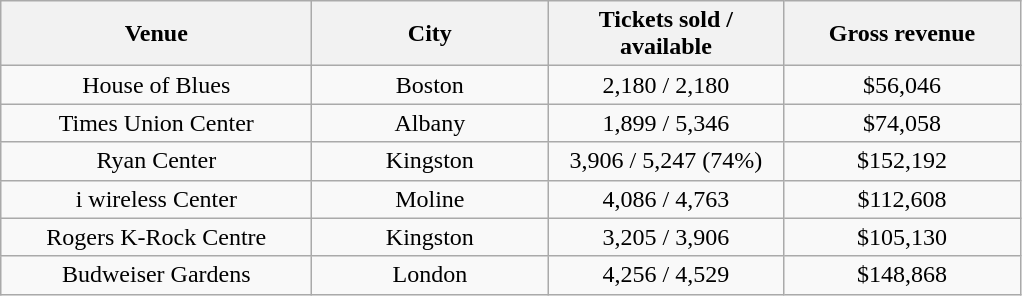<table class="wikitable" style="text-align:center;">
<tr>
<th width="200">Venue</th>
<th width="150">City</th>
<th width="150">Tickets sold / available</th>
<th width="150">Gross revenue</th>
</tr>
<tr>
<td>House of Blues</td>
<td>Boston</td>
<td>2,180 / 2,180</td>
<td>$56,046</td>
</tr>
<tr>
<td>Times Union Center</td>
<td>Albany</td>
<td>1,899 / 5,346</td>
<td>$74,058</td>
</tr>
<tr>
<td>Ryan Center</td>
<td>Kingston</td>
<td>3,906 / 5,247 (74%)</td>
<td>$152,192</td>
</tr>
<tr>
<td>i wireless Center</td>
<td>Moline</td>
<td>4,086 / 4,763</td>
<td>$112,608</td>
</tr>
<tr>
<td>Rogers K-Rock Centre</td>
<td>Kingston</td>
<td>3,205 / 3,906</td>
<td>$105,130</td>
</tr>
<tr>
<td>Budweiser Gardens</td>
<td>London</td>
<td>4,256 / 4,529</td>
<td>$148,868</td>
</tr>
</table>
